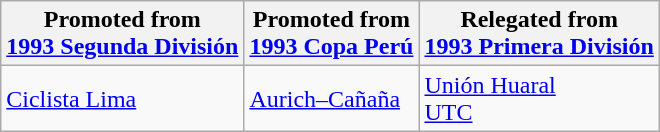<table class="wikitable">
<tr>
<th>Promoted from<br><a href='#'>1993 Segunda División</a></th>
<th>Promoted from<br><a href='#'>1993 Copa Perú</a></th>
<th>Relegated from<br><a href='#'>1993 Primera División</a></th>
</tr>
<tr>
<td> <a href='#'>Ciclista Lima</a> </td>
<td> <a href='#'>Aurich–Cañaña</a> </td>
<td> <a href='#'>Unión Huaral</a> <br> <a href='#'>UTC</a> </td>
</tr>
</table>
